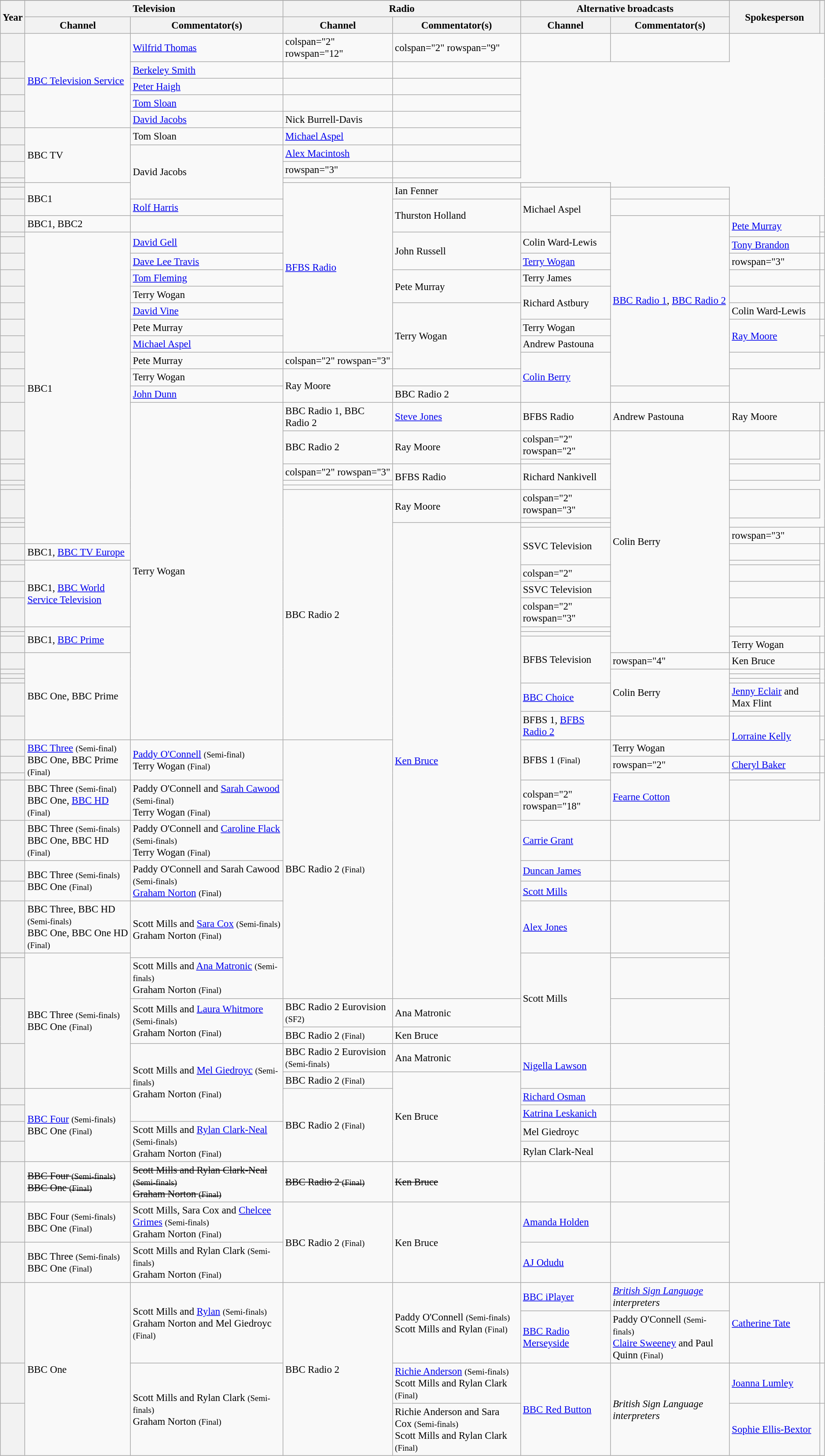<table class="wikitable plainrowheaders sticky-header" style="font-size:95%; text-align:left;">
<tr>
</tr>
<tr>
<th rowspan="2">Year</th>
<th colspan="2">Television</th>
<th colspan="2">Radio</th>
<th colspan="2">Alternative broadcasts</th>
<th rowspan="2">Spokesperson</th>
<th rowspan="2" class="unsortable"></th>
</tr>
<tr>
<th>Channel</th>
<th>Commentator(s)</th>
<th>Channel</th>
<th>Commentator(s)</th>
<th>Channel</th>
<th>Commentator(s)</th>
</tr>
<tr>
<th scope="row"></th>
<td rowspan="5"><a href='#'>BBC Television Service</a></td>
<td><a href='#'>Wilfrid Thomas</a></td>
<td>colspan="2" rowspan="12" </td>
<td>colspan="2" rowspan="9" </td>
<td></td>
<td style="text-align:center"></td>
</tr>
<tr>
<th scope="row"></th>
<td><a href='#'>Berkeley Smith</a></td>
<td></td>
<td style="text-align:center"></td>
</tr>
<tr>
<th scope="row"></th>
<td><a href='#'>Peter Haigh</a></td>
<td></td>
<td style="text-align:center"></td>
</tr>
<tr>
<th scope="row"></th>
<td><a href='#'>Tom Sloan</a></td>
<td></td>
<td style="text-align:center"></td>
</tr>
<tr>
<th scope="row"></th>
<td><a href='#'>David Jacobs</a></td>
<td>Nick Burrell-Davis</td>
<td style="text-align:center"></td>
</tr>
<tr>
<th scope="row"></th>
<td rowspan="4">BBC TV</td>
<td>Tom Sloan</td>
<td><a href='#'>Michael Aspel</a></td>
<td style="text-align:center"></td>
</tr>
<tr>
<th scope="row"></th>
<td rowspan="5">David Jacobs</td>
<td><a href='#'>Alex Macintosh</a></td>
<td style="text-align:center"></td>
</tr>
<tr>
<th scope="row"></th>
<td>rowspan="3" </td>
<td style="text-align:center"></td>
</tr>
<tr>
<th scope="row"></th>
<td style="text-align:center"></td>
</tr>
<tr>
<th scope="row"></th>
<td rowspan="3">BBC1</td>
<td rowspan="12"><a href='#'>BFBS Radio</a></td>
<td rowspan="2">Ian Fenner</td>
<td style="text-align:center"></td>
</tr>
<tr>
<th scope="row"></th>
<td rowspan="3">Michael Aspel</td>
<td style="text-align:center"></td>
</tr>
<tr>
<th scope="row"></th>
<td><a href='#'>Rolf Harris</a></td>
<td rowspan="2">Thurston Holland</td>
<td style="text-align:center"></td>
</tr>
<tr>
<th scope="row"></th>
<td>BBC1, BBC2</td>
<td></td>
<td rowspan="11"><a href='#'>BBC Radio 1</a>, <a href='#'>BBC Radio 2</a></td>
<td rowspan="2"><a href='#'>Pete Murray</a></td>
<td style="text-align:center"></td>
</tr>
<tr>
<th scope="row"></th>
<td rowspan="21">BBC1</td>
<td rowspan="2"><a href='#'>David Gell</a></td>
<td rowspan="3">John Russell</td>
<td rowspan="2">Colin Ward-Lewis</td>
<td style="text-align:center"></td>
</tr>
<tr>
<th scope="row"></th>
<td><a href='#'>Tony Brandon</a></td>
<td style="text-align:center"></td>
</tr>
<tr>
<th scope="row"></th>
<td><a href='#'>Dave Lee Travis</a></td>
<td><a href='#'>Terry Wogan</a></td>
<td>rowspan="3" </td>
<td style="text-align:center"></td>
</tr>
<tr>
<th scope="row"></th>
<td><a href='#'>Tom Fleming</a></td>
<td rowspan="2">Pete Murray</td>
<td>Terry James</td>
<td style="text-align:center"></td>
</tr>
<tr>
<th scope="row"></th>
<td>Terry Wogan</td>
<td rowspan="2">Richard Astbury</td>
<td style="text-align:center"></td>
</tr>
<tr>
<th scope="row"></th>
<td><a href='#'>David Vine</a></td>
<td rowspan="4">Terry Wogan</td>
<td>Colin Ward-Lewis</td>
<td style="text-align:center"></td>
</tr>
<tr>
<th scope="row"></th>
<td>Pete Murray</td>
<td>Terry Wogan</td>
<td rowspan="2"><a href='#'>Ray Moore</a></td>
<td style="text-align:center"></td>
</tr>
<tr>
<th scope="row"></th>
<td><a href='#'>Michael Aspel</a></td>
<td>Andrew Pastouna</td>
<td style="text-align:center"></td>
</tr>
<tr>
<th scope="row"></th>
<td>Pete Murray</td>
<td>colspan="2" rowspan="3" </td>
<td rowspan="3"><a href='#'>Colin Berry</a></td>
<td style="text-align:center"></td>
</tr>
<tr>
<th scope="row"></th>
<td>Terry Wogan</td>
<td rowspan="2">Ray Moore</td>
<td style="text-align:center"></td>
</tr>
<tr>
<th scope="row"></th>
<td><a href='#'>John Dunn</a></td>
<td>BBC Radio 2</td>
<td style="text-align:center"></td>
</tr>
<tr>
<th scope="row"></th>
<td rowspan="25">Terry Wogan</td>
<td>BBC Radio 1, BBC Radio 2</td>
<td><a href='#'>Steve Jones</a></td>
<td>BFBS Radio</td>
<td>Andrew Pastouna</td>
<td>Ray Moore</td>
<td style="text-align:center"></td>
</tr>
<tr>
<th scope="row"></th>
<td rowspan="2">BBC Radio 2</td>
<td rowspan="2">Ray Moore</td>
<td>colspan="2" rowspan="2" </td>
<td rowspan="17">Colin Berry</td>
<td style="text-align:center"></td>
</tr>
<tr>
<th scope="row"></th>
<td style="text-align:center"></td>
</tr>
<tr>
<th scope="row"></th>
<td>colspan="2" rowspan="3" </td>
<td rowspan="3">BFBS Radio</td>
<td rowspan="3">Richard Nankivell</td>
<td style="text-align:center"></td>
</tr>
<tr>
<th scope="row"></th>
<td style="text-align:center"></td>
</tr>
<tr>
<th scope="row"></th>
<td style="text-align:center"></td>
</tr>
<tr>
<th scope="row"></th>
<td rowspan="19">BBC Radio 2</td>
<td rowspan="2">Ray Moore</td>
<td>colspan="2" rowspan="3" </td>
<td style="text-align:center"></td>
</tr>
<tr>
<th scope="row"></th>
<td style="text-align:center"></td>
</tr>
<tr>
<th scope="row"></th>
<td rowspan="27"><a href='#'>Ken Bruce</a></td>
<td style="text-align:center"></td>
</tr>
<tr>
<th scope="row"></th>
<td rowspan="3">SSVC Television</td>
<td>rowspan="3" </td>
<td style="text-align:center"></td>
</tr>
<tr>
<th scope="row"></th>
<td>BBC1, <a href='#'>BBC TV Europe</a></td>
<td style="text-align:center"></td>
</tr>
<tr>
<th scope="row"></th>
<td rowspan="4">BBC1, <a href='#'>BBC World Service Television</a></td>
<td style="text-align:center"></td>
</tr>
<tr>
<th scope="row"></th>
<td>colspan="2" </td>
<td style="text-align:center"></td>
</tr>
<tr>
<th scope="row"></th>
<td>SSVC Television</td>
<td></td>
<td style="text-align:center"></td>
</tr>
<tr>
<th scope="row"></th>
<td>colspan="2" rowspan="3" </td>
<td style="text-align:center"></td>
</tr>
<tr>
<th scope="row"></th>
<td rowspan="3">BBC1, <a href='#'>BBC Prime</a></td>
<td style="text-align:center"></td>
</tr>
<tr>
<th scope="row"></th>
<td style="text-align:center"></td>
</tr>
<tr>
<th scope="row"></th>
<td rowspan="5">BFBS Television</td>
<td>Terry Wogan</td>
<td style="text-align:center"></td>
</tr>
<tr>
<th scope="row"></th>
<td rowspan="7">BBC One, BBC Prime</td>
<td>rowspan="4" </td>
<td>Ken Bruce</td>
<td style="text-align:center"></td>
</tr>
<tr>
<th scope="row"></th>
<td rowspan="5">Colin Berry</td>
<td style="text-align:center"></td>
</tr>
<tr>
<th scope="row"></th>
<td style="text-align:center"></td>
</tr>
<tr>
<th scope="row"></th>
<td style="text-align:center"></td>
</tr>
<tr>
<th scope="row" rowspan="2"></th>
<td><a href='#'>BBC Choice</a></td>
<td><a href='#'>Jenny Eclair</a> and Max Flint</td>
<td style="text-align:center" rowspan="2"></td>
</tr>
<tr>
<td rowspan="2">BFBS 1, <a href='#'>BFBS Radio 2</a></td>
<td></td>
</tr>
<tr>
<th scope="row"></th>
<td></td>
<td rowspan="2"><a href='#'>Lorraine Kelly</a></td>
<td style="text-align:center"></td>
</tr>
<tr>
<th scope="row"></th>
<td rowspan="3"><a href='#'>BBC Three</a> <small>(Semi-final)</small><br> BBC One, BBC Prime <small>(Final)</small></td>
<td rowspan="3"><a href='#'>Paddy O'Connell</a> <small>(Semi-final)</small><br> Terry Wogan <small>(Final)</small></td>
<td rowspan="10">BBC Radio 2 <small>(Final)</small></td>
<td rowspan="3">BFBS 1 <small>(Final)</small></td>
<td>Terry Wogan</td>
<td style="text-align:center"></td>
</tr>
<tr>
<th scope="row"></th>
<td>rowspan="2" </td>
<td><a href='#'>Cheryl Baker</a></td>
<td style="text-align:center"></td>
</tr>
<tr>
<th scope="row"></th>
<td rowspan="2"><a href='#'>Fearne Cotton</a></td>
<td style="text-align:center"></td>
</tr>
<tr>
<th scope="row"></th>
<td>BBC Three <small>(Semi-final)</small><br> BBC One, <a href='#'>BBC HD</a> <small>(Final)</small></td>
<td>Paddy O'Connell and <a href='#'>Sarah Cawood</a> <small>(Semi-final)</small><br> Terry Wogan <small>(Final)</small></td>
<td>colspan="2" rowspan="18" </td>
<td style="text-align:center"></td>
</tr>
<tr>
<th scope="row"></th>
<td>BBC Three <small>(Semi-finals)</small><br> BBC One, BBC HD <small>(Final)</small></td>
<td>Paddy O'Connell and <a href='#'>Caroline Flack</a> <small>(Semi-finals)</small><br> Terry Wogan <small>(Final)</small></td>
<td><a href='#'>Carrie Grant</a></td>
<td style="text-align:center"></td>
</tr>
<tr>
<th scope="row"></th>
<td rowspan="2">BBC Three <small>(Semi-finals)</small><br> BBC One <small>(Final)</small></td>
<td rowspan="2">Paddy O'Connell and Sarah Cawood <small>(Semi-finals)</small><br> <a href='#'>Graham Norton</a> <small>(Final)</small></td>
<td><a href='#'>Duncan James</a></td>
<td style="text-align:center"></td>
</tr>
<tr>
<th scope="row"></th>
<td><a href='#'>Scott Mills</a></td>
<td style="text-align:center"></td>
</tr>
<tr>
<th scope="row"></th>
<td>BBC Three, BBC HD <small>(Semi-finals)</small><br> BBC One, BBC One HD <small>(Final)</small></td>
<td rowspan="2">Scott Mills and <a href='#'>Sara Cox</a> <small>(Semi-finals)</small><br> Graham Norton <small>(Final)</small></td>
<td><a href='#'>Alex Jones</a></td>
<td style="text-align:center"></td>
</tr>
<tr>
<th scope="row"></th>
<td rowspan="6">BBC Three <small>(Semi-finals)</small><br> BBC One <small>(Final)</small></td>
<td rowspan="4">Scott Mills</td>
<td style="text-align:center"></td>
</tr>
<tr>
<th scope="row"></th>
<td>Scott Mills and <a href='#'>Ana Matronic</a> <small>(Semi-finals)</small><br> Graham Norton <small>(Final)</small></td>
<td style="text-align:center"></td>
</tr>
<tr>
<th scope="row" rowspan="2"></th>
<td rowspan="2">Scott Mills and <a href='#'>Laura Whitmore</a> <small>(Semi-finals)</small><br> Graham Norton <small>(Final)</small></td>
<td>BBC Radio 2 Eurovision <small>(SF2)</small></td>
<td>Ana Matronic</td>
<td style="text-align:center" rowspan="2"></td>
</tr>
<tr>
<td>BBC Radio 2 <small>(Final)</small></td>
<td>Ken Bruce</td>
</tr>
<tr>
<th scope="row" rowspan="2"></th>
<td rowspan="4">Scott Mills and <a href='#'>Mel Giedroyc</a> <small>(Semi-finals)</small><br> Graham Norton <small>(Final)</small></td>
<td>BBC Radio 2 Eurovision <small>(Semi-finals)</small></td>
<td>Ana Matronic</td>
<td rowspan="2"><a href='#'>Nigella Lawson</a></td>
<td style="text-align:center" rowspan="2"></td>
</tr>
<tr>
<td>BBC Radio 2 <small>(Final)</small></td>
<td rowspan="5">Ken Bruce</td>
</tr>
<tr>
<th scope="row"></th>
<td rowspan="4"><a href='#'>BBC Four</a> <small>(Semi-finals)</small><br> BBC One <small>(Final)</small></td>
<td rowspan="4">BBC Radio 2 <small>(Final)</small></td>
<td><a href='#'>Richard Osman</a></td>
<td style="text-align:center"></td>
</tr>
<tr>
<th scope="row"></th>
<td><a href='#'>Katrina Leskanich</a></td>
<td style="text-align:center"></td>
</tr>
<tr>
<th scope="row"></th>
<td rowspan="2">Scott Mills and <a href='#'>Rylan Clark-Neal</a> <small>(Semi-finals)</small><br> Graham Norton <small>(Final)</small></td>
<td>Mel Giedroyc</td>
<td style="text-align:center"></td>
</tr>
<tr>
<th scope="row"></th>
<td>Rylan Clark-Neal</td>
<td style="text-align:center"></td>
</tr>
<tr>
<th scope="row"><s></s></th>
<td><s>BBC Four <small>(Semi-finals)</small><br> BBC One <small>(Final)</small></s></td>
<td><s>Scott Mills and Rylan Clark-Neal <small>(Semi-finals)</small><br> Graham Norton <small>(Final)</small></s></td>
<td><s>BBC Radio 2 <small>(Final)</small></s></td>
<td><s>Ken Bruce</s></td>
<td></td>
<td style="text-align:center"></td>
</tr>
<tr>
<th scope="row"></th>
<td>BBC Four <small>(Semi-finals)</small><br> BBC One <small>(Final)</small></td>
<td>Scott Mills, Sara Cox and <a href='#'>Chelcee Grimes</a> <small>(Semi-finals)</small><br> Graham Norton <small>(Final)</small></td>
<td rowspan="2">BBC Radio 2 <small>(Final)</small></td>
<td rowspan="2">Ken Bruce</td>
<td><a href='#'>Amanda Holden</a></td>
<td style="text-align:center"></td>
</tr>
<tr>
<th scope="row"></th>
<td>BBC Three <small>(Semi-finals)</small><br> BBC One <small>(Final)</small></td>
<td>Scott Mills and Rylan Clark <small>(Semi-finals)</small><br> Graham Norton <small>(Final)</small></td>
<td><a href='#'>AJ Odudu</a></td>
<td style="text-align:center"></td>
</tr>
<tr>
<th scope="row" rowspan="2"></th>
<td rowspan="4">BBC One</td>
<td rowspan="2">Scott Mills and <a href='#'>Rylan</a> <small>(Semi-finals)</small><br> Graham Norton and Mel Giedroyc <small>(Final)</small></td>
<td rowspan="4">BBC Radio 2</td>
<td rowspan="2">Paddy O'Connell <small>(Semi-finals)</small><br> Scott Mills and Rylan <small>(Final)</small></td>
<td><a href='#'>BBC iPlayer</a></td>
<td><em><a href='#'>British Sign Language</a> interpreters</em></td>
<td rowspan="2"><a href='#'>Catherine Tate</a></td>
<td style="text-align:center" rowspan="2"></td>
</tr>
<tr>
<td><a href='#'>BBC Radio Merseyside</a></td>
<td>Paddy O'Connell <small>(Semi-finals)</small><br> <a href='#'>Claire Sweeney</a> and Paul Quinn <small>(Final)</small></td>
</tr>
<tr>
<th scope="row"></th>
<td rowspan="2">Scott Mills and Rylan Clark <small>(Semi-finals)</small><br> Graham Norton <small>(Final)</small></td>
<td><a href='#'>Richie Anderson</a> <small>(Semi-finals)</small><br> Scott Mills and Rylan Clark <small>(Final)</small></td>
<td rowspan="2"><a href='#'>BBC Red Button</a></td>
<td rowspan="2"><em>British Sign Language interpreters</em></td>
<td><a href='#'>Joanna Lumley</a></td>
<td style="text-align:center"></td>
</tr>
<tr>
<th scope="row"></th>
<td>Richie Anderson and Sara Cox <small>(Semi-finals)</small><br> Scott Mills and Rylan Clark <small>(Final)</small></td>
<td><a href='#'>Sophie Ellis-Bextor</a></td>
<td style="text-align:center"></td>
</tr>
</table>
